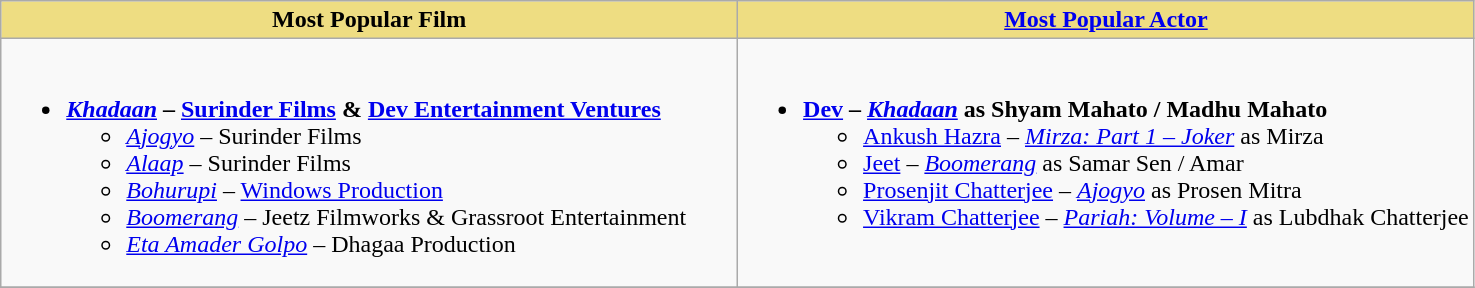<table class="wikitable">
<tr>
<th ! style="background:#eedd82; text-align:center; width:50%;">Most Popular Film</th>
<th ! style="background:#eedd82; text-align:center; width:50%;"><a href='#'>Most Popular Actor</a></th>
</tr>
<tr>
<td valign="top"><br><ul><li><strong><em><a href='#'>Khadaan</a></em></strong> <strong>– <a href='#'>Surinder Films</a> & <a href='#'>Dev Entertainment Ventures</a></strong><ul><li><em><a href='#'>Ajogyo</a></em> – Surinder Films</li><li><em><a href='#'>Alaap</a></em> – Surinder Films</li><li><em><a href='#'>Bohurupi</a></em> – <a href='#'>Windows Production</a></li><li><em><a href='#'>Boomerang</a></em> – Jeetz Filmworks & Grassroot Entertainment</li><li><em><a href='#'>Eta Amader Golpo</a></em> – Dhagaa Production</li></ul></li></ul></td>
<td valign="top"><br><ul><li><strong><a href='#'>Dev</a> –</strong> <strong><em><a href='#'>Khadaan</a></em></strong> <strong>as Shyam Mahato / Madhu Mahato</strong><ul><li><a href='#'>Ankush Hazra</a> – <em><a href='#'>Mirza: Part 1 – Joker</a></em> as Mirza</li><li><a href='#'>Jeet</a> – <em><a href='#'>Boomerang</a></em> as Samar Sen / Amar</li><li><a href='#'>Prosenjit Chatterjee</a> – <em><a href='#'>Ajogyo</a></em> as Prosen Mitra</li><li><a href='#'>Vikram Chatterjee</a> – <em><a href='#'>Pariah: Volume – I</a></em> as Lubdhak Chatterjee</li></ul></li></ul></td>
</tr>
<tr>
</tr>
</table>
